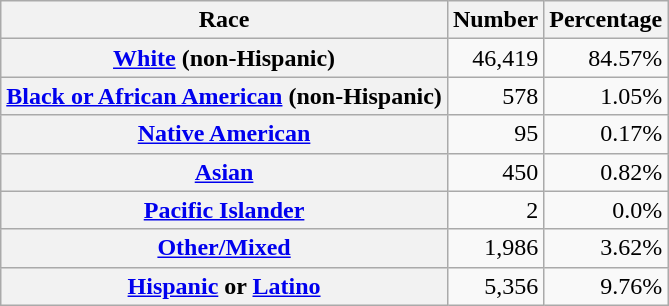<table class="wikitable" style="text-align:right">
<tr>
<th scope="col">Race</th>
<th scope="col">Number</th>
<th scope="col">Percentage</th>
</tr>
<tr>
<th scope="row"><a href='#'>White</a> (non-Hispanic)</th>
<td>46,419</td>
<td>84.57%</td>
</tr>
<tr>
<th scope="row"><a href='#'>Black or African American</a> (non-Hispanic)</th>
<td>578</td>
<td>1.05%</td>
</tr>
<tr>
<th scope="row"><a href='#'>Native American</a></th>
<td>95</td>
<td>0.17%</td>
</tr>
<tr>
<th scope="row"><a href='#'>Asian</a></th>
<td>450</td>
<td>0.82%</td>
</tr>
<tr>
<th scope="row"><a href='#'>Pacific Islander</a></th>
<td>2</td>
<td>0.0%</td>
</tr>
<tr>
<th scope="row"><a href='#'>Other/Mixed</a></th>
<td>1,986</td>
<td>3.62%</td>
</tr>
<tr>
<th scope="row"><a href='#'>Hispanic</a> or <a href='#'>Latino</a></th>
<td>5,356</td>
<td>9.76%</td>
</tr>
</table>
